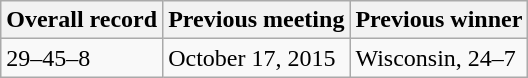<table class="wikitable">
<tr>
<th>Overall record</th>
<th>Previous meeting</th>
<th>Previous winner</th>
</tr>
<tr>
<td>29–45–8</td>
<td>October 17, 2015</td>
<td>Wisconsin, 24–7</td>
</tr>
</table>
